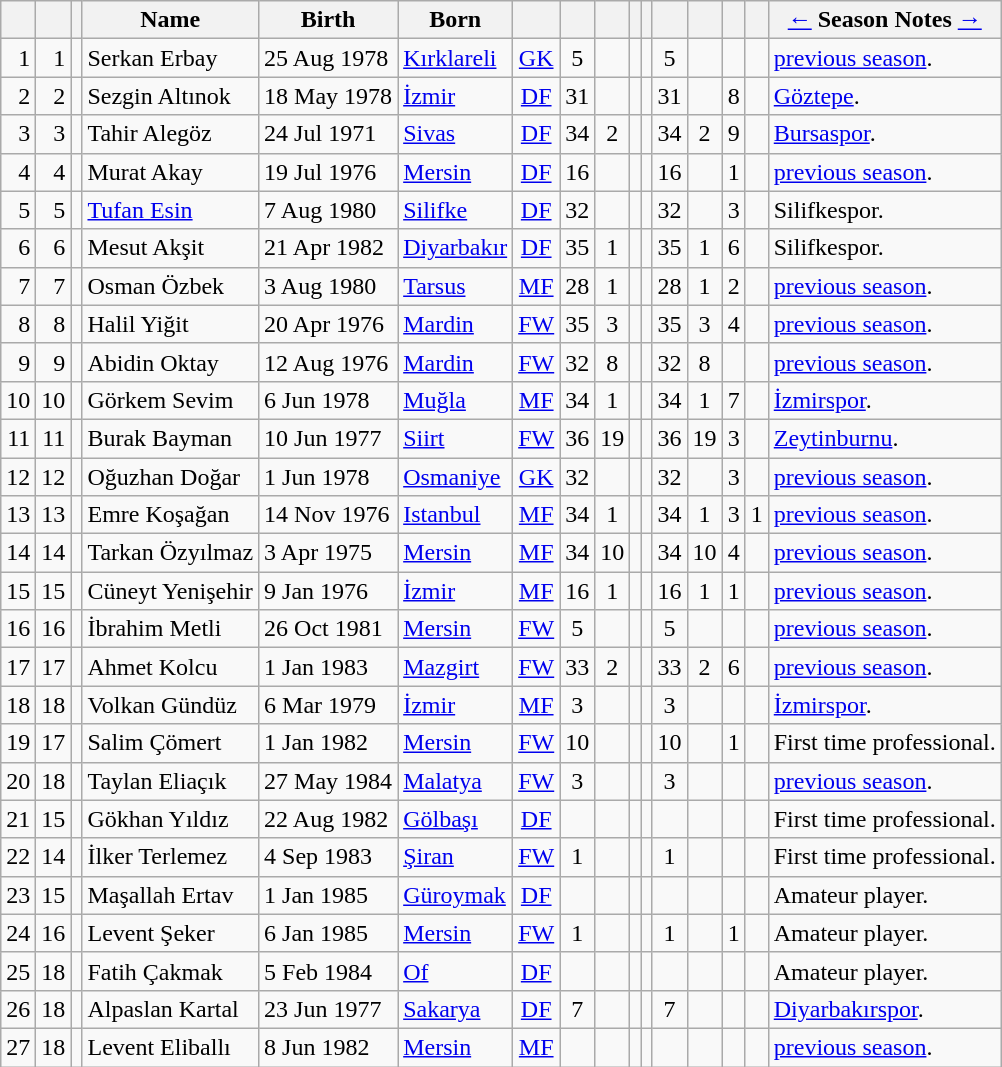<table class="wikitable sortable">
<tr>
<th></th>
<th></th>
<th></th>
<th>Name</th>
<th>Birth</th>
<th>Born</th>
<th></th>
<th></th>
<th></th>
<th></th>
<th></th>
<th></th>
<th></th>
<th></th>
<th></th>
<th><a href='#'>←</a> Season Notes <a href='#'>→</a></th>
</tr>
<tr>
<td align="right">1</td>
<td align="right">1</td>
<td></td>
<td>Serkan Erbay</td>
<td>25 Aug 1978</td>
<td><a href='#'>Kırklareli</a></td>
<td align="center"><a href='#'>GK</a></td>
<td align="center">5</td>
<td></td>
<td></td>
<td></td>
<td align="center">5</td>
<td></td>
<td></td>
<td></td>
<td> <a href='#'>previous season</a>.</td>
</tr>
<tr>
<td align="right">2</td>
<td align="right">2</td>
<td></td>
<td>Sezgin Altınok</td>
<td>18 May 1978</td>
<td><a href='#'>İzmir</a></td>
<td align="center"><a href='#'>DF</a></td>
<td align="center">31</td>
<td></td>
<td></td>
<td></td>
<td align="center">31</td>
<td></td>
<td align="center">8</td>
<td></td>
<td> <a href='#'>Göztepe</a>.</td>
</tr>
<tr>
<td align="right">3</td>
<td align="right">3</td>
<td></td>
<td>Tahir Alegöz</td>
<td>24 Jul 1971</td>
<td><a href='#'>Sivas</a></td>
<td align="center"><a href='#'>DF</a></td>
<td align="center">34</td>
<td align="center">2</td>
<td></td>
<td></td>
<td align="center">34</td>
<td align="center">2</td>
<td align="center">9</td>
<td></td>
<td> <a href='#'>Bursaspor</a>.</td>
</tr>
<tr>
<td align="right">4</td>
<td align="right">4</td>
<td></td>
<td>Murat Akay</td>
<td>19 Jul 1976</td>
<td><a href='#'>Mersin</a></td>
<td align="center"><a href='#'>DF</a></td>
<td align="center">16</td>
<td></td>
<td></td>
<td></td>
<td align="center">16</td>
<td></td>
<td align="center">1</td>
<td></td>
<td> <a href='#'>previous season</a>.</td>
</tr>
<tr>
<td align="right">5</td>
<td align="right">5</td>
<td></td>
<td><a href='#'>Tufan Esin</a></td>
<td>7 Aug 1980</td>
<td><a href='#'>Silifke</a></td>
<td align="center"><a href='#'>DF</a></td>
<td align="center">32</td>
<td></td>
<td></td>
<td></td>
<td align="center">32</td>
<td></td>
<td align="center">3</td>
<td></td>
<td> Silifkespor.</td>
</tr>
<tr>
<td align="right">6</td>
<td align="right">6</td>
<td></td>
<td>Mesut Akşit</td>
<td>21 Apr 1982</td>
<td><a href='#'>Diyarbakır</a></td>
<td align="center"><a href='#'>DF</a></td>
<td align="center">35</td>
<td align="center">1</td>
<td></td>
<td></td>
<td align="center">35</td>
<td align="center">1</td>
<td align="center">6</td>
<td></td>
<td> Silifkespor.</td>
</tr>
<tr>
<td align="right">7</td>
<td align="right">7</td>
<td></td>
<td>Osman Özbek</td>
<td>3 Aug 1980</td>
<td><a href='#'>Tarsus</a></td>
<td align="center"><a href='#'>MF</a></td>
<td align="center">28</td>
<td align="center">1</td>
<td></td>
<td></td>
<td align="center">28</td>
<td align="center">1</td>
<td align="center">2</td>
<td></td>
<td> <a href='#'>previous season</a>.</td>
</tr>
<tr>
<td align="right">8</td>
<td align="right">8</td>
<td></td>
<td>Halil Yiğit</td>
<td>20 Apr 1976</td>
<td><a href='#'>Mardin</a></td>
<td align="center"><a href='#'>FW</a></td>
<td align="center">35</td>
<td align="center">3</td>
<td></td>
<td></td>
<td align="center">35</td>
<td align="center">3</td>
<td align="center">4</td>
<td></td>
<td> <a href='#'>previous season</a>.</td>
</tr>
<tr>
<td align="right">9</td>
<td align="right">9</td>
<td></td>
<td>Abidin Oktay</td>
<td>12 Aug 1976</td>
<td><a href='#'>Mardin</a></td>
<td align="center"><a href='#'>FW</a></td>
<td align="center">32</td>
<td align="center">8</td>
<td></td>
<td></td>
<td align="center">32</td>
<td align="center">8</td>
<td></td>
<td></td>
<td> <a href='#'>previous season</a>.</td>
</tr>
<tr>
<td align="right">10</td>
<td align="right">10</td>
<td></td>
<td>Görkem Sevim</td>
<td>6 Jun 1978</td>
<td><a href='#'>Muğla</a></td>
<td align="center"><a href='#'>MF</a></td>
<td align="center">34</td>
<td align="center">1</td>
<td></td>
<td></td>
<td align="center">34</td>
<td align="center">1</td>
<td align="center">7</td>
<td></td>
<td> <a href='#'>İzmirspor</a>.</td>
</tr>
<tr>
<td align="right">11</td>
<td align="right">11</td>
<td></td>
<td>Burak Bayman</td>
<td>10 Jun 1977</td>
<td><a href='#'>Siirt</a></td>
<td align="center"><a href='#'>FW</a></td>
<td align="center">36</td>
<td align="center">19</td>
<td></td>
<td></td>
<td align="center">36</td>
<td align="center">19</td>
<td align="center">3</td>
<td></td>
<td> <a href='#'>Zeytinburnu</a>.</td>
</tr>
<tr>
<td align="right">12</td>
<td align="right">12</td>
<td></td>
<td>Oğuzhan Doğar</td>
<td>1 Jun 1978</td>
<td><a href='#'>Osmaniye</a></td>
<td align="center"><a href='#'>GK</a></td>
<td align="center">32</td>
<td></td>
<td></td>
<td></td>
<td align="center">32</td>
<td></td>
<td align="center">3</td>
<td></td>
<td> <a href='#'>previous season</a>.</td>
</tr>
<tr>
<td align="right">13</td>
<td align="right">13</td>
<td></td>
<td>Emre Koşağan</td>
<td>14 Nov 1976</td>
<td><a href='#'>Istanbul</a></td>
<td align="center"><a href='#'>MF</a></td>
<td align="center">34</td>
<td align="center">1</td>
<td></td>
<td></td>
<td align="center">34</td>
<td align="center">1</td>
<td align="center">3</td>
<td align="center">1</td>
<td> <a href='#'>previous season</a>.</td>
</tr>
<tr>
<td align="right">14</td>
<td align="right">14</td>
<td></td>
<td>Tarkan Özyılmaz</td>
<td>3 Apr 1975</td>
<td><a href='#'>Mersin</a></td>
<td align="center"><a href='#'>MF</a></td>
<td align="center">34</td>
<td align="center">10</td>
<td></td>
<td></td>
<td align="center">34</td>
<td align="center">10</td>
<td align="center">4</td>
<td></td>
<td> <a href='#'>previous season</a>.</td>
</tr>
<tr>
<td align="right">15</td>
<td align="right">15</td>
<td></td>
<td>Cüneyt Yenişehir</td>
<td>9 Jan 1976</td>
<td><a href='#'>İzmir</a></td>
<td align="center"><a href='#'>MF</a></td>
<td align="center">16</td>
<td align="center">1</td>
<td></td>
<td></td>
<td align="center">16</td>
<td align="center">1</td>
<td align="center">1</td>
<td></td>
<td> <a href='#'>previous season</a>.</td>
</tr>
<tr>
<td align="right">16</td>
<td align="right">16</td>
<td></td>
<td>İbrahim Metli</td>
<td>26 Oct 1981</td>
<td><a href='#'>Mersin</a></td>
<td align="center"><a href='#'>FW</a></td>
<td align="center">5</td>
<td></td>
<td></td>
<td></td>
<td align="center">5</td>
<td></td>
<td></td>
<td></td>
<td> <a href='#'>previous season</a>.</td>
</tr>
<tr>
<td align="right">17</td>
<td align="right">17</td>
<td></td>
<td>Ahmet Kolcu</td>
<td>1 Jan 1983</td>
<td><a href='#'>Mazgirt</a></td>
<td align="center"><a href='#'>FW</a></td>
<td align="center">33</td>
<td align="center">2</td>
<td></td>
<td></td>
<td align="center">33</td>
<td align="center">2</td>
<td align="center">6</td>
<td></td>
<td> <a href='#'>previous season</a>.</td>
</tr>
<tr>
<td align="right">18</td>
<td align="right">18</td>
<td></td>
<td>Volkan Gündüz</td>
<td>6 Mar 1979</td>
<td><a href='#'>İzmir</a></td>
<td align="center"><a href='#'>MF</a></td>
<td align="center">3</td>
<td></td>
<td></td>
<td></td>
<td align="center">3</td>
<td></td>
<td></td>
<td></td>
<td> <a href='#'>İzmirspor</a>.</td>
</tr>
<tr>
<td align="right">19</td>
<td align="right">17</td>
<td></td>
<td>Salim Çömert</td>
<td>1 Jan 1982</td>
<td><a href='#'>Mersin</a></td>
<td align="center"><a href='#'>FW</a></td>
<td align="center">10</td>
<td></td>
<td></td>
<td></td>
<td align="center">10</td>
<td></td>
<td align="center">1</td>
<td></td>
<td>First time professional.</td>
</tr>
<tr>
<td align="right">20</td>
<td align="right">18</td>
<td></td>
<td>Taylan Eliaçık</td>
<td>27 May 1984</td>
<td><a href='#'>Malatya</a></td>
<td align="center"><a href='#'>FW</a></td>
<td align="center">3</td>
<td></td>
<td></td>
<td></td>
<td align="center">3</td>
<td></td>
<td></td>
<td></td>
<td> <a href='#'>previous season</a>.</td>
</tr>
<tr>
<td align="right">21</td>
<td align="right">15</td>
<td></td>
<td>Gökhan Yıldız</td>
<td>22 Aug 1982</td>
<td><a href='#'>Gölbaşı</a></td>
<td align="center"><a href='#'>DF</a></td>
<td></td>
<td></td>
<td></td>
<td></td>
<td></td>
<td></td>
<td></td>
<td></td>
<td>First time professional.</td>
</tr>
<tr>
<td align="right">22</td>
<td align="right">14</td>
<td></td>
<td>İlker Terlemez</td>
<td>4 Sep 1983</td>
<td><a href='#'>Şiran</a></td>
<td align="center"><a href='#'>FW</a></td>
<td align="center">1</td>
<td></td>
<td></td>
<td></td>
<td align="center">1</td>
<td></td>
<td></td>
<td></td>
<td>First time professional.</td>
</tr>
<tr>
<td align="right">23</td>
<td align="right">15</td>
<td></td>
<td>Maşallah Ertav</td>
<td>1 Jan 1985</td>
<td><a href='#'>Güroymak</a></td>
<td align="center"><a href='#'>DF</a></td>
<td></td>
<td></td>
<td></td>
<td></td>
<td></td>
<td></td>
<td></td>
<td></td>
<td>Amateur player.</td>
</tr>
<tr>
<td align="right">24</td>
<td align="right">16</td>
<td></td>
<td>Levent Şeker</td>
<td>6 Jan 1985</td>
<td><a href='#'>Mersin</a></td>
<td align="center"><a href='#'>FW</a></td>
<td align="center">1</td>
<td></td>
<td></td>
<td></td>
<td align="center">1</td>
<td></td>
<td align="center">1</td>
<td></td>
<td>Amateur player.</td>
</tr>
<tr>
<td align="right">25</td>
<td align="right">18</td>
<td></td>
<td>Fatih Çakmak</td>
<td>5 Feb 1984</td>
<td><a href='#'>Of</a></td>
<td align="center"><a href='#'>DF</a></td>
<td></td>
<td></td>
<td></td>
<td></td>
<td></td>
<td></td>
<td></td>
<td></td>
<td>Amateur player.</td>
</tr>
<tr>
<td align="right">26</td>
<td align="right">18</td>
<td></td>
<td>Alpaslan Kartal</td>
<td>23 Jun 1977</td>
<td><a href='#'>Sakarya</a></td>
<td align="center"><a href='#'>DF</a></td>
<td align="center">7</td>
<td></td>
<td></td>
<td></td>
<td align="center">7</td>
<td></td>
<td></td>
<td></td>
<td> <a href='#'>Diyarbakırspor</a>.</td>
</tr>
<tr>
<td align="right">27</td>
<td align="right">18</td>
<td></td>
<td>Levent Eliballı</td>
<td>8 Jun 1982</td>
<td><a href='#'>Mersin</a></td>
<td align="center"><a href='#'>MF</a></td>
<td></td>
<td></td>
<td></td>
<td></td>
<td></td>
<td></td>
<td></td>
<td></td>
<td> <a href='#'>previous season</a>.</td>
</tr>
</table>
